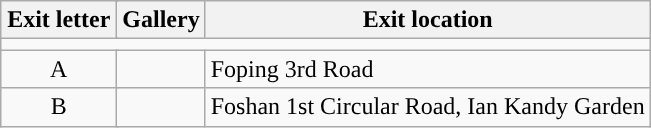<table class="wikitable">
<tr>
<th colspan=2 style="width:70px">Exit letter</th>
<th>Gallery</th>
<th>Exit location</th>
</tr>
<tr style="background:#">
<td colspan="4"></td>
</tr>
<tr>
<td colspan=2 align=center>A</td>
<td></td>
<td>Foping 3rd Road</td>
</tr>
<tr>
<td colspan=2 align=center>B</td>
<td></td>
<td>Foshan 1st Circular Road, Ian Kandy Garden</td>
</tr>
</table>
